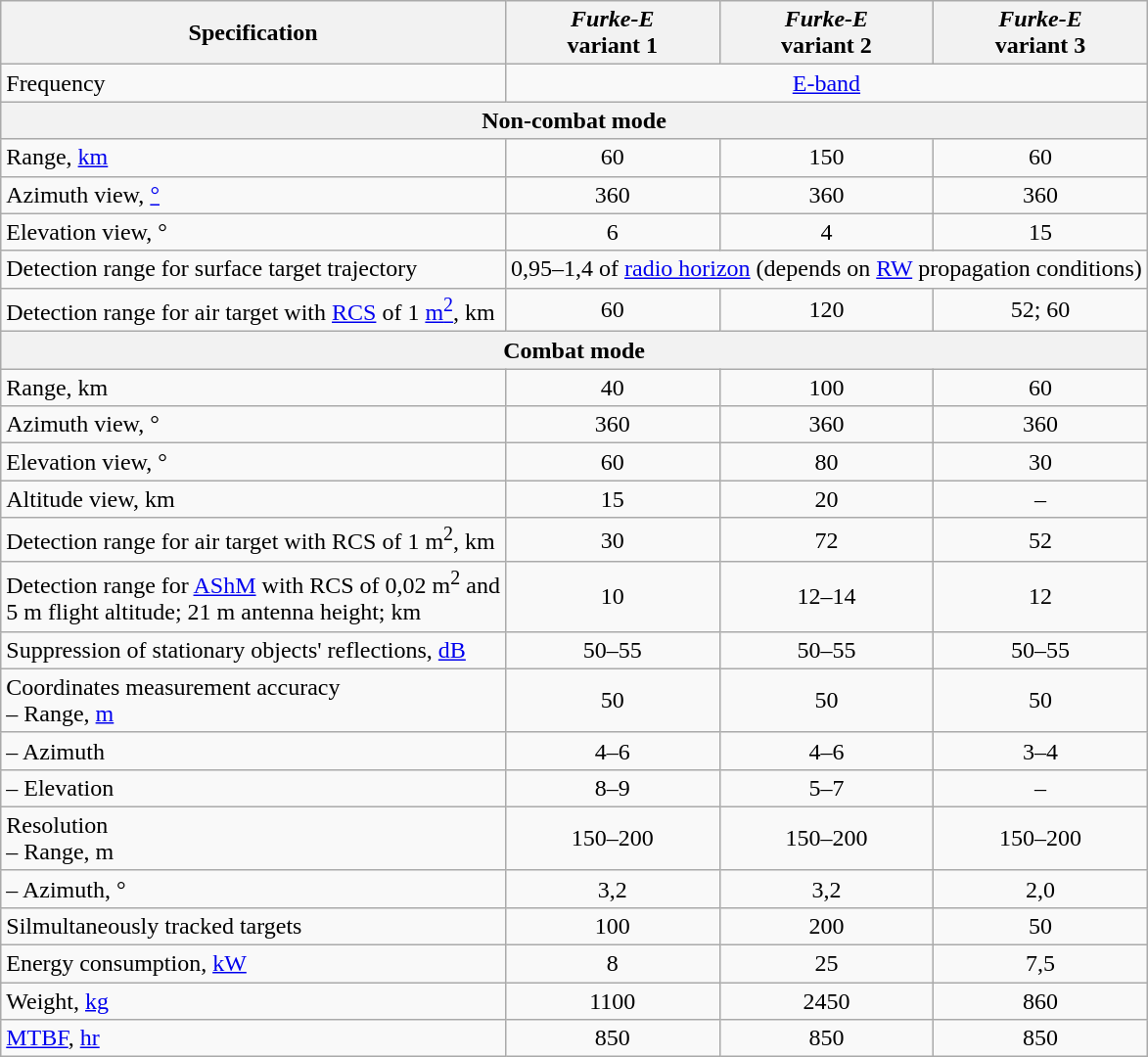<table class="wikitable">
<tr>
<th>Specification</th>
<th><em>Furke-E</em><br>variant 1</th>
<th><em>Furke-E</em><br>variant 2</th>
<th><em>Furke-E</em><br>variant 3</th>
</tr>
<tr align=center>
<td align=left>Frequency</td>
<td colspan=3><a href='#'>E-band</a></td>
</tr>
<tr>
<th colspan=4>Non-combat mode</th>
</tr>
<tr align=center>
<td align=left>Range, <a href='#'>km</a></td>
<td>60</td>
<td>150</td>
<td>60</td>
</tr>
<tr align=center>
<td align=left>Azimuth view, <a href='#'>°</a></td>
<td>360</td>
<td>360</td>
<td>360</td>
</tr>
<tr align=center>
<td align=left>Elevation view, °</td>
<td>6</td>
<td>4</td>
<td>15</td>
</tr>
<tr align=center>
<td align=left>Detection range for surface target trajectory</td>
<td colspan=3>0,95–1,4 of <a href='#'>radio horizon</a> (depends on <a href='#'>RW</a> propagation conditions)</td>
</tr>
<tr align=center>
<td align=left>Detection range for air target with <a href='#'>RCS</a> of 1 <a href='#'>m<sup>2</sup></a>, km</td>
<td>60</td>
<td>120</td>
<td>52; 60</td>
</tr>
<tr>
<th colspan=4>Combat mode</th>
</tr>
<tr align=center>
<td align=left>Range, km</td>
<td>40</td>
<td>100</td>
<td>60</td>
</tr>
<tr align=center>
<td align=left>Azimuth view, °</td>
<td>360</td>
<td>360</td>
<td>360</td>
</tr>
<tr align=center>
<td align=left>Elevation view, °</td>
<td>60</td>
<td>80</td>
<td>30</td>
</tr>
<tr align=center>
<td align=left>Altitude view, km</td>
<td>15</td>
<td>20</td>
<td>–</td>
</tr>
<tr align=center>
<td align=left>Detection range for air target with RCS of 1 m<sup>2</sup>, km</td>
<td>30</td>
<td>72</td>
<td>52</td>
</tr>
<tr align=center>
<td align=left>Detection range for <a href='#'>AShM</a> with RCS of 0,02 m<sup>2</sup> and <br> 5 m flight altitude; 21 m antenna height; km</td>
<td>10</td>
<td>12–14</td>
<td>12</td>
</tr>
<tr align=center>
<td align=left>Suppression of stationary objects' reflections, <a href='#'>dB</a></td>
<td>50–55</td>
<td>50–55</td>
<td>50–55</td>
</tr>
<tr align=center>
<td align=left>Сoordinates measurement accuracy <br>– Range, <a href='#'>m</a></td>
<td>50</td>
<td>50</td>
<td>50</td>
</tr>
<tr align=center>
<td align=left>– Azimuth</td>
<td>4–6</td>
<td>4–6</td>
<td>3–4</td>
</tr>
<tr align=center>
<td align=left>– Elevation</td>
<td>8–9</td>
<td>5–7</td>
<td>–</td>
</tr>
<tr align=center>
<td align=left>Resolution<br>– Range, m</td>
<td>150–200</td>
<td>150–200</td>
<td>150–200</td>
</tr>
<tr align=center>
<td align=left>– Azimuth, °</td>
<td>3,2</td>
<td>3,2</td>
<td>2,0</td>
</tr>
<tr align=center>
<td align=left>Silmultaneously tracked targets</td>
<td>100</td>
<td>200</td>
<td>50</td>
</tr>
<tr align=center>
<td align=left>Energy consumption, <a href='#'>kW</a></td>
<td>8</td>
<td>25</td>
<td>7,5</td>
</tr>
<tr align=center>
<td align=left>Weight, <a href='#'>kg</a></td>
<td>1100</td>
<td>2450</td>
<td>860</td>
</tr>
<tr align=center>
<td align=left><a href='#'>MTBF</a>, <a href='#'>hr</a></td>
<td>850</td>
<td>850</td>
<td>850</td>
</tr>
</table>
